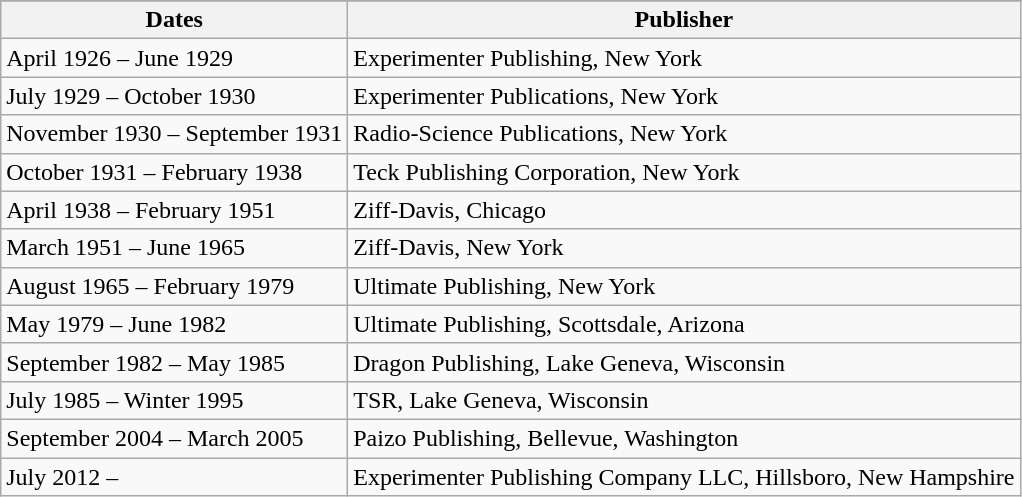<table class="wikitable">
<tr>
</tr>
<tr>
<th>Dates</th>
<th>Publisher</th>
</tr>
<tr>
<td>April 1926 – June 1929</td>
<td>Experimenter Publishing, New York</td>
</tr>
<tr>
<td>July 1929 – October 1930</td>
<td>Experimenter Publications, New York</td>
</tr>
<tr>
<td>November 1930 – September 1931</td>
<td>Radio-Science Publications, New York</td>
</tr>
<tr>
<td>October 1931 – February 1938</td>
<td>Teck Publishing Corporation, New York</td>
</tr>
<tr>
<td>April 1938 – February 1951</td>
<td>Ziff-Davis, Chicago</td>
</tr>
<tr>
<td>March 1951 – June 1965</td>
<td>Ziff-Davis, New York</td>
</tr>
<tr>
<td>August 1965 – February 1979</td>
<td>Ultimate Publishing, New York</td>
</tr>
<tr>
<td>May 1979 – June 1982</td>
<td>Ultimate Publishing, Scottsdale, Arizona</td>
</tr>
<tr>
<td>September 1982 – May 1985</td>
<td>Dragon Publishing, Lake Geneva, Wisconsin</td>
</tr>
<tr>
<td>July 1985 – Winter 1995</td>
<td>TSR, Lake Geneva, Wisconsin</td>
</tr>
<tr>
<td>September 2004 – March 2005</td>
<td>Paizo Publishing, Bellevue, Washington</td>
</tr>
<tr>
<td>July 2012 –</td>
<td>Experimenter Publishing Company LLC, Hillsboro, New Hampshire</td>
</tr>
</table>
